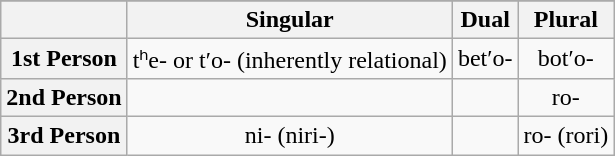<table class="wikitable">
<tr>
</tr>
<tr align=center>
<th></th>
<th>Singular</th>
<th>Dual</th>
<th>Plural</th>
</tr>
<tr align=center>
<th>1st Person</th>
<td>tʰe- or t′o- (inherently relational)</td>
<td>bet′o-</td>
<td>bot′o-</td>
</tr>
<tr align=center>
<th>2nd Person</th>
<td></td>
<td></td>
<td>ro-</td>
</tr>
<tr align=center>
<th>3rd Person</th>
<td>ni- (niri-)</td>
<td></td>
<td>ro- (rori)</td>
</tr>
</table>
